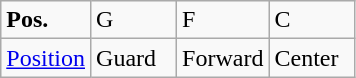<table class="wikitable">
<tr>
<td width="50"><strong>Pos.</strong></td>
<td width="50">G</td>
<td width="50">F</td>
<td width="50">C</td>
</tr>
<tr>
<td><a href='#'>Position</a></td>
<td>Guard</td>
<td>Forward</td>
<td>Center</td>
</tr>
</table>
